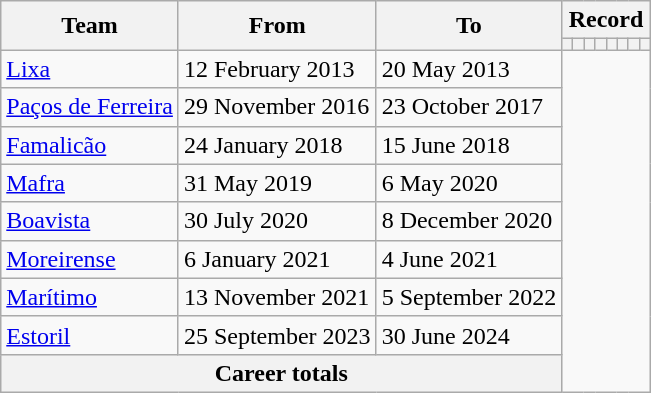<table class="wikitable" style="text-align: center">
<tr>
<th rowspan="2">Team</th>
<th rowspan="2">From</th>
<th rowspan="2">To</th>
<th colspan="8">Record</th>
</tr>
<tr>
<th></th>
<th></th>
<th></th>
<th></th>
<th></th>
<th></th>
<th></th>
<th></th>
</tr>
<tr>
<td align="left"><a href='#'>Lixa</a></td>
<td align=left>12 February 2013</td>
<td align=left>20 May 2013<br></td>
</tr>
<tr>
<td align="left"><a href='#'>Paços de Ferreira</a></td>
<td align=left>29 November 2016</td>
<td align=left>23 October 2017<br></td>
</tr>
<tr>
<td align="left"><a href='#'>Famalicão</a></td>
<td align=left>24 January 2018</td>
<td align=left>15 June 2018<br></td>
</tr>
<tr>
<td align="left"><a href='#'>Mafra</a></td>
<td align=left>31 May 2019</td>
<td align=left>6 May 2020<br></td>
</tr>
<tr>
<td align="left"><a href='#'>Boavista</a></td>
<td align=left>30 July 2020</td>
<td align=left>8 December 2020<br></td>
</tr>
<tr>
<td align="left"><a href='#'>Moreirense</a></td>
<td align=left>6 January 2021</td>
<td align=left>4 June 2021<br></td>
</tr>
<tr>
<td align="left"><a href='#'>Marítimo</a></td>
<td align=left>13 November 2021</td>
<td align=left>5 September 2022<br></td>
</tr>
<tr>
<td align="left"><a href='#'>Estoril</a></td>
<td align=left>25 September 2023</td>
<td align=left>30 June 2024<br></td>
</tr>
<tr>
<th colspan=3>Career totals<br></th>
</tr>
</table>
